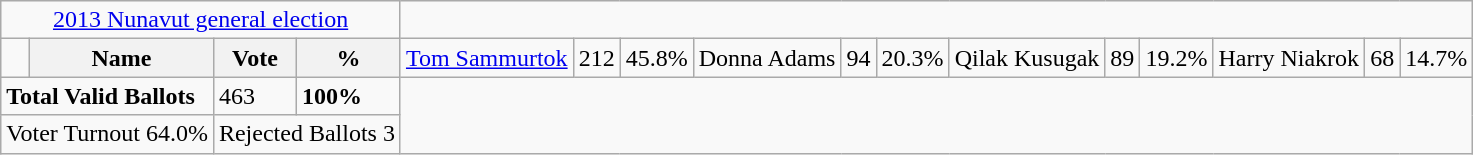<table class="wikitable">
<tr>
<td colspan=4 align=center><a href='#'>2013 Nunavut general election</a></td>
</tr>
<tr>
<td></td>
<th><strong>Name </strong></th>
<th><strong>Vote</strong></th>
<th><strong>%</strong><br></th>
<td><a href='#'>Tom Sammurtok</a></td>
<td>212</td>
<td>45.8%<br></td>
<td>Donna Adams</td>
<td>94</td>
<td>20.3%<br></td>
<td>Qilak Kusugak</td>
<td>89</td>
<td>19.2%<br></td>
<td>Harry Niakrok</td>
<td>68</td>
<td>14.7%</td>
</tr>
<tr>
<td colspan=2><strong>Total Valid Ballots</strong></td>
<td>463</td>
<td><strong>100%</strong></td>
</tr>
<tr>
<td colspan=2 align=center>Voter Turnout 64.0%</td>
<td colspan=2 align=center>Rejected Ballots 3</td>
</tr>
</table>
